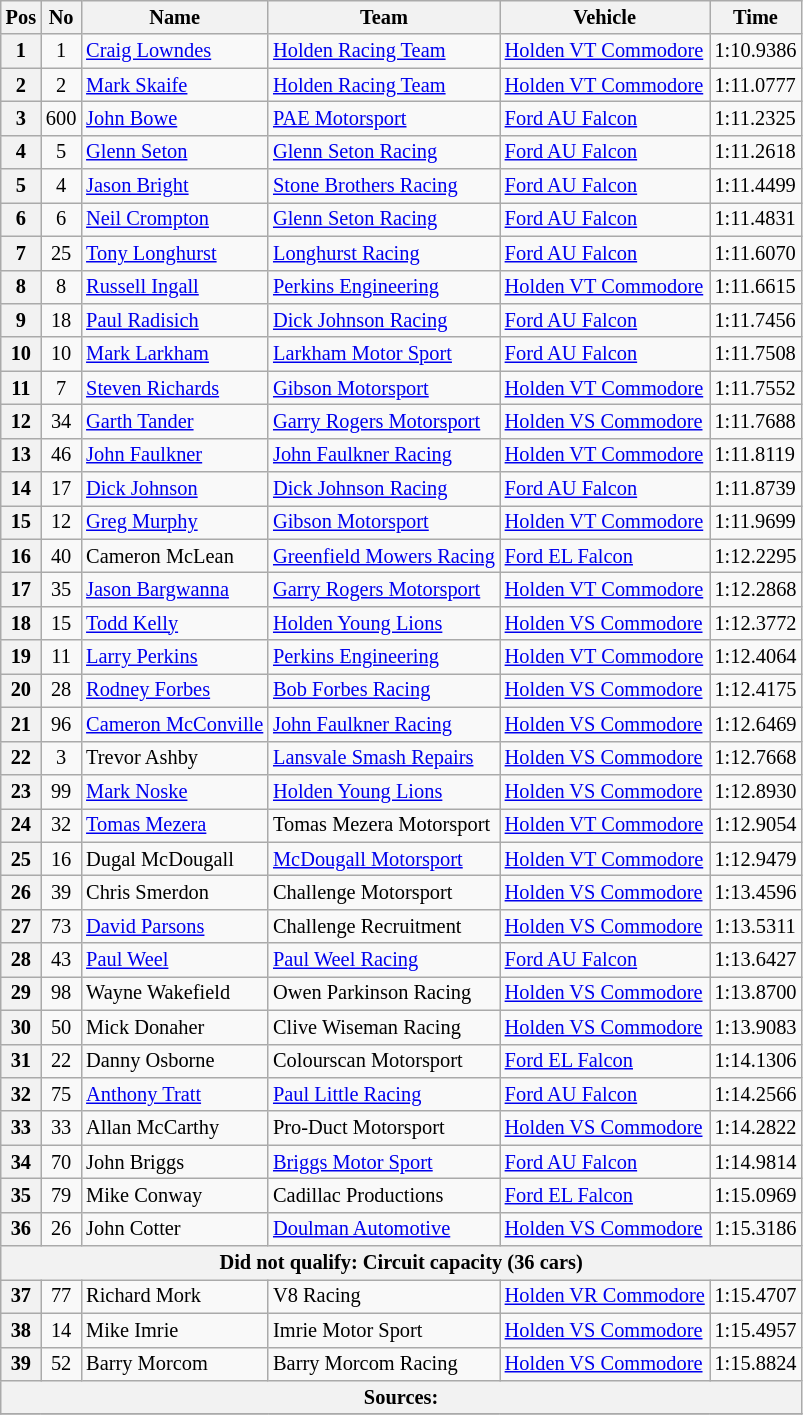<table class="wikitable" style="font-size: 85%;">
<tr>
<th>Pos</th>
<th>No</th>
<th>Name</th>
<th>Team</th>
<th>Vehicle</th>
<th>Time</th>
</tr>
<tr>
<th>1</th>
<td align=center>1</td>
<td> <a href='#'>Craig Lowndes</a></td>
<td><a href='#'>Holden Racing Team</a></td>
<td><a href='#'>Holden VT Commodore</a></td>
<td>1:10.9386</td>
</tr>
<tr>
<th>2</th>
<td align=center>2</td>
<td> <a href='#'>Mark Skaife</a></td>
<td><a href='#'>Holden Racing Team</a></td>
<td><a href='#'>Holden VT Commodore</a></td>
<td>1:11.0777</td>
</tr>
<tr>
<th>3</th>
<td align=center>600</td>
<td> <a href='#'>John Bowe</a></td>
<td><a href='#'>PAE Motorsport</a></td>
<td><a href='#'>Ford AU Falcon</a></td>
<td>1:11.2325</td>
</tr>
<tr>
<th>4</th>
<td align=center>5</td>
<td> <a href='#'>Glenn Seton</a></td>
<td><a href='#'>Glenn Seton Racing</a></td>
<td><a href='#'>Ford AU Falcon</a></td>
<td>1:11.2618</td>
</tr>
<tr>
<th>5</th>
<td align=center>4</td>
<td> <a href='#'>Jason Bright</a></td>
<td><a href='#'>Stone Brothers Racing</a></td>
<td><a href='#'>Ford AU Falcon</a></td>
<td>1:11.4499</td>
</tr>
<tr>
<th>6</th>
<td align=center>6</td>
<td> <a href='#'>Neil Crompton</a></td>
<td><a href='#'>Glenn Seton Racing</a></td>
<td><a href='#'>Ford AU Falcon</a></td>
<td>1:11.4831</td>
</tr>
<tr>
<th>7</th>
<td align=center>25</td>
<td> <a href='#'>Tony Longhurst</a></td>
<td><a href='#'>Longhurst Racing</a></td>
<td><a href='#'>Ford AU Falcon</a></td>
<td>1:11.6070</td>
</tr>
<tr>
<th>8</th>
<td align=center>8</td>
<td> <a href='#'>Russell Ingall</a></td>
<td><a href='#'>Perkins Engineering</a></td>
<td><a href='#'>Holden VT Commodore</a></td>
<td>1:11.6615</td>
</tr>
<tr>
<th>9</th>
<td align=center>18</td>
<td> <a href='#'>Paul Radisich</a></td>
<td><a href='#'>Dick Johnson Racing</a></td>
<td><a href='#'>Ford AU Falcon</a></td>
<td>1:11.7456</td>
</tr>
<tr>
<th>10</th>
<td align=center>10</td>
<td> <a href='#'>Mark Larkham</a></td>
<td><a href='#'>Larkham Motor Sport</a></td>
<td><a href='#'>Ford AU Falcon</a></td>
<td>1:11.7508</td>
</tr>
<tr>
<th>11</th>
<td align=center>7</td>
<td> <a href='#'>Steven Richards</a></td>
<td><a href='#'>Gibson Motorsport</a></td>
<td><a href='#'>Holden VT Commodore</a></td>
<td>1:11.7552</td>
</tr>
<tr>
<th>12</th>
<td align=center>34</td>
<td> <a href='#'>Garth Tander</a></td>
<td><a href='#'>Garry Rogers Motorsport</a></td>
<td><a href='#'>Holden VS Commodore</a></td>
<td>1:11.7688</td>
</tr>
<tr>
<th>13</th>
<td align=center>46</td>
<td> <a href='#'>John Faulkner</a></td>
<td><a href='#'>John Faulkner Racing</a></td>
<td><a href='#'>Holden VT Commodore</a></td>
<td>1:11.8119</td>
</tr>
<tr>
<th>14</th>
<td align=center>17</td>
<td> <a href='#'>Dick Johnson</a></td>
<td><a href='#'>Dick Johnson Racing</a></td>
<td><a href='#'>Ford AU Falcon</a></td>
<td>1:11.8739</td>
</tr>
<tr>
<th>15</th>
<td align=center>12</td>
<td> <a href='#'>Greg Murphy</a></td>
<td><a href='#'>Gibson Motorsport</a></td>
<td><a href='#'>Holden VT Commodore</a></td>
<td>1:11.9699</td>
</tr>
<tr>
<th>16</th>
<td align=center>40</td>
<td> Cameron McLean</td>
<td><a href='#'>Greenfield Mowers Racing</a></td>
<td><a href='#'>Ford EL Falcon</a></td>
<td>1:12.2295</td>
</tr>
<tr>
<th>17</th>
<td align=center>35</td>
<td> <a href='#'>Jason Bargwanna</a></td>
<td><a href='#'>Garry Rogers Motorsport</a></td>
<td><a href='#'>Holden VT Commodore</a></td>
<td>1:12.2868</td>
</tr>
<tr>
<th>18</th>
<td align=center>15</td>
<td> <a href='#'>Todd Kelly</a></td>
<td><a href='#'>Holden Young Lions</a></td>
<td><a href='#'>Holden VS Commodore</a></td>
<td>1:12.3772</td>
</tr>
<tr>
<th>19</th>
<td align=center>11</td>
<td> <a href='#'>Larry Perkins</a></td>
<td><a href='#'>Perkins Engineering</a></td>
<td><a href='#'>Holden VT Commodore</a></td>
<td>1:12.4064</td>
</tr>
<tr>
<th>20</th>
<td align=center>28</td>
<td> <a href='#'>Rodney Forbes</a></td>
<td><a href='#'>Bob Forbes Racing</a></td>
<td><a href='#'>Holden VS Commodore</a></td>
<td>1:12.4175</td>
</tr>
<tr>
<th>21</th>
<td align=center>96</td>
<td> <a href='#'>Cameron McConville</a></td>
<td><a href='#'>John Faulkner Racing</a></td>
<td><a href='#'>Holden VS Commodore</a></td>
<td>1:12.6469</td>
</tr>
<tr>
<th>22</th>
<td align=center>3</td>
<td> Trevor Ashby</td>
<td><a href='#'>Lansvale Smash Repairs</a></td>
<td><a href='#'>Holden VS Commodore</a></td>
<td>1:12.7668</td>
</tr>
<tr>
<th>23</th>
<td align=center>99</td>
<td> <a href='#'>Mark Noske</a></td>
<td><a href='#'>Holden Young Lions</a></td>
<td><a href='#'>Holden VS Commodore</a></td>
<td>1:12.8930</td>
</tr>
<tr>
<th>24</th>
<td align=center>32</td>
<td> <a href='#'>Tomas Mezera</a></td>
<td>Tomas Mezera Motorsport</td>
<td><a href='#'>Holden VT Commodore</a></td>
<td>1:12.9054</td>
</tr>
<tr>
<th>25</th>
<td align=center>16</td>
<td> Dugal McDougall</td>
<td><a href='#'>McDougall Motorsport</a></td>
<td><a href='#'>Holden VT Commodore</a></td>
<td>1:12.9479</td>
</tr>
<tr>
<th>26</th>
<td align=center>39</td>
<td> Chris Smerdon</td>
<td>Challenge Motorsport</td>
<td><a href='#'>Holden VS Commodore</a></td>
<td>1:13.4596</td>
</tr>
<tr>
<th>27</th>
<td align=center>73</td>
<td> <a href='#'>David Parsons</a></td>
<td>Challenge Recruitment</td>
<td><a href='#'>Holden VS Commodore</a></td>
<td>1:13.5311</td>
</tr>
<tr>
<th>28</th>
<td align=center>43</td>
<td> <a href='#'>Paul Weel</a></td>
<td><a href='#'>Paul Weel Racing</a></td>
<td><a href='#'>Ford AU Falcon</a></td>
<td>1:13.6427</td>
</tr>
<tr>
<th>29</th>
<td align=center>98</td>
<td> Wayne Wakefield</td>
<td>Owen Parkinson Racing</td>
<td><a href='#'>Holden VS Commodore</a></td>
<td>1:13.8700</td>
</tr>
<tr>
<th>30</th>
<td align=center>50</td>
<td> Mick Donaher</td>
<td>Clive Wiseman Racing</td>
<td><a href='#'>Holden VS Commodore</a></td>
<td>1:13.9083</td>
</tr>
<tr>
<th>31</th>
<td align=center>22</td>
<td> Danny Osborne</td>
<td>Colourscan Motorsport</td>
<td><a href='#'>Ford EL Falcon</a></td>
<td>1:14.1306</td>
</tr>
<tr>
<th>32</th>
<td align=center>75</td>
<td> <a href='#'>Anthony Tratt</a></td>
<td><a href='#'>Paul Little Racing</a></td>
<td><a href='#'>Ford AU Falcon</a></td>
<td>1:14.2566</td>
</tr>
<tr>
<th>33</th>
<td align=center>33</td>
<td> Allan McCarthy</td>
<td>Pro-Duct Motorsport</td>
<td><a href='#'>Holden VS Commodore</a></td>
<td>1:14.2822</td>
</tr>
<tr>
<th>34</th>
<td align=center>70</td>
<td> John Briggs</td>
<td><a href='#'>Briggs Motor Sport</a></td>
<td><a href='#'>Ford AU Falcon</a></td>
<td>1:14.9814</td>
</tr>
<tr>
<th>35</th>
<td align=center>79</td>
<td> Mike Conway</td>
<td>Cadillac Productions</td>
<td><a href='#'>Ford EL Falcon</a></td>
<td>1:15.0969</td>
</tr>
<tr>
<th>36</th>
<td align=center>26</td>
<td> John Cotter</td>
<td><a href='#'>Doulman Automotive</a></td>
<td><a href='#'>Holden VS Commodore</a></td>
<td>1:15.3186</td>
</tr>
<tr>
<th colspan=6>Did not qualify: Circuit capacity (36 cars)</th>
</tr>
<tr>
<th>37</th>
<td align=center>77</td>
<td> Richard Mork</td>
<td>V8 Racing</td>
<td><a href='#'>Holden VR Commodore</a></td>
<td>1:15.4707</td>
</tr>
<tr>
<th>38</th>
<td align=center>14</td>
<td> Mike Imrie</td>
<td>Imrie Motor Sport</td>
<td><a href='#'>Holden VS Commodore</a></td>
<td>1:15.4957</td>
</tr>
<tr>
<th>39</th>
<td align=center>52</td>
<td> Barry Morcom</td>
<td>Barry Morcom Racing</td>
<td><a href='#'>Holden VS Commodore</a></td>
<td>1:15.8824</td>
</tr>
<tr>
<th colspan="6">Sources:</th>
</tr>
<tr>
</tr>
</table>
